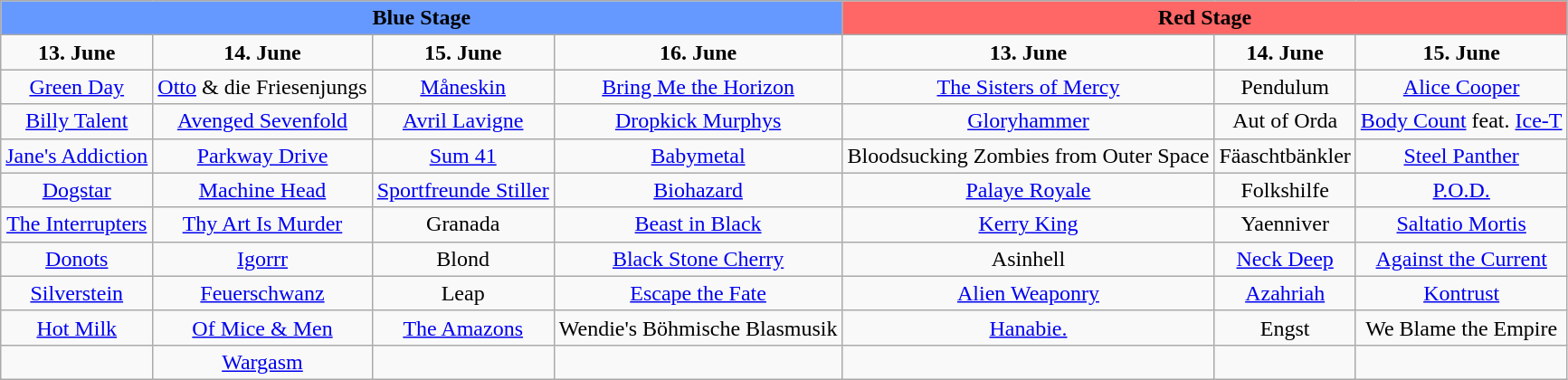<table class="wikitable" style="text-align:center">
<tr>
<td colspan="4" style="background-color:#6699FF"><strong>Blue Stage</strong></td>
<td colspan="3" style="background-color:#FF6666"><strong>Red Stage</strong></td>
</tr>
<tr>
<td><strong>13. June</strong></td>
<td><strong>14. June</strong></td>
<td><strong>15. June</strong></td>
<td><strong>16. June</strong></td>
<td><strong>13. June</strong></td>
<td><strong>14. June</strong></td>
<td><strong>15. June</strong></td>
</tr>
<tr>
<td><a href='#'>Green Day</a></td>
<td><a href='#'>Otto</a> & die Friesenjungs</td>
<td><a href='#'>Måneskin</a></td>
<td><a href='#'>Bring Me the Horizon</a></td>
<td><a href='#'>The Sisters of Mercy</a></td>
<td>Pendulum</td>
<td><a href='#'>Alice Cooper</a></td>
</tr>
<tr>
<td><a href='#'>Billy Talent</a></td>
<td><a href='#'>Avenged Sevenfold</a></td>
<td><a href='#'>Avril Lavigne</a></td>
<td><a href='#'>Dropkick Murphys</a></td>
<td><a href='#'>Gloryhammer</a></td>
<td>Aut of Orda</td>
<td><a href='#'>Body Count</a> feat. <a href='#'>Ice-T</a></td>
</tr>
<tr>
<td><a href='#'>Jane's Addiction</a></td>
<td><a href='#'>Parkway Drive</a></td>
<td><a href='#'>Sum 41</a></td>
<td><a href='#'>Babymetal</a></td>
<td>Bloodsucking Zombies from Outer Space</td>
<td>Fäaschtbänkler</td>
<td><a href='#'>Steel Panther</a></td>
</tr>
<tr>
<td><a href='#'>Dogstar</a></td>
<td><a href='#'>Machine Head</a></td>
<td><a href='#'>Sportfreunde Stiller</a></td>
<td><a href='#'>Biohazard</a></td>
<td><a href='#'>Palaye Royale</a></td>
<td>Folkshilfe</td>
<td><a href='#'>P.O.D.</a></td>
</tr>
<tr>
<td><a href='#'>The Interrupters</a></td>
<td><a href='#'>Thy Art Is Murder</a></td>
<td>Granada</td>
<td><a href='#'>Beast in Black</a></td>
<td><a href='#'>Kerry King</a></td>
<td>Yaenniver</td>
<td><a href='#'>Saltatio Mortis</a></td>
</tr>
<tr>
<td><a href='#'>Donots</a></td>
<td><a href='#'>Igorrr</a></td>
<td>Blond</td>
<td><a href='#'>Black Stone Cherry</a></td>
<td>Asinhell</td>
<td><a href='#'>Neck Deep</a></td>
<td><a href='#'>Against the Current</a></td>
</tr>
<tr>
<td><a href='#'>Silverstein</a></td>
<td><a href='#'>Feuerschwanz</a></td>
<td>Leap</td>
<td><a href='#'>Escape the Fate</a></td>
<td><a href='#'>Alien Weaponry</a></td>
<td><a href='#'>Azahriah</a></td>
<td><a href='#'>Kontrust</a></td>
</tr>
<tr>
<td><a href='#'>Hot Milk</a></td>
<td><a href='#'>Of Mice & Men</a></td>
<td><a href='#'>The Amazons</a></td>
<td>Wendie's Böhmische Blasmusik</td>
<td><a href='#'>Hanabie.</a></td>
<td>Engst</td>
<td>We Blame the Empire</td>
</tr>
<tr>
<td></td>
<td><a href='#'>Wargasm</a></td>
<td></td>
<td></td>
<td></td>
<td></td>
<td></td>
</tr>
</table>
